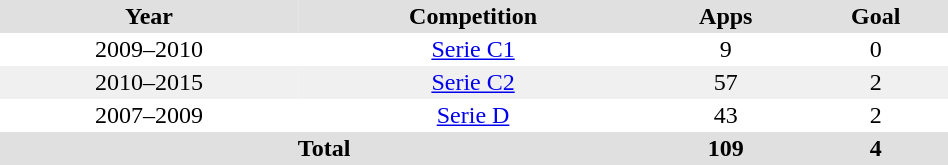<table border="0" cellpadding="2" cellspacing="0" style="width:50%;">
<tr style="text-align:center; background:#e0e0e0;">
<th>Year</th>
<th>Competition</th>
<th>Apps</th>
<th>Goal</th>
</tr>
<tr style="text-align:center;">
<td>2009–2010</td>
<td><a href='#'>Serie C1</a></td>
<td>9</td>
<td>0</td>
</tr>
<tr style="text-align:center; background:#f0f0f0;">
<td>2010–2015</td>
<td><a href='#'>Serie C2</a></td>
<td>57</td>
<td>2</td>
</tr>
<tr style="text-align:center;">
<td>2007–2009</td>
<td><a href='#'>Serie D</a></td>
<td>43</td>
<td>2</td>
</tr>
<tr style="text-align:center; background:#e0e0e0;">
<th colspan="2">Total</th>
<th style="text-align:center;">109</th>
<th style="text-align:center;">4</th>
</tr>
</table>
